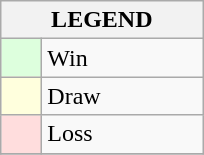<table class="wikitable">
<tr>
<th colspan="2">LEGEND</th>
</tr>
<tr>
<td style="background:#ddffdd;" width=20> </td>
<td width=100>Win</td>
</tr>
<tr>
<td style="background:#ffffdd"  width=20> </td>
<td width=100>Draw</td>
</tr>
<tr>
<td style="background:#ffdddd;" width=20> </td>
<td width=100>Loss</td>
</tr>
<tr>
</tr>
</table>
